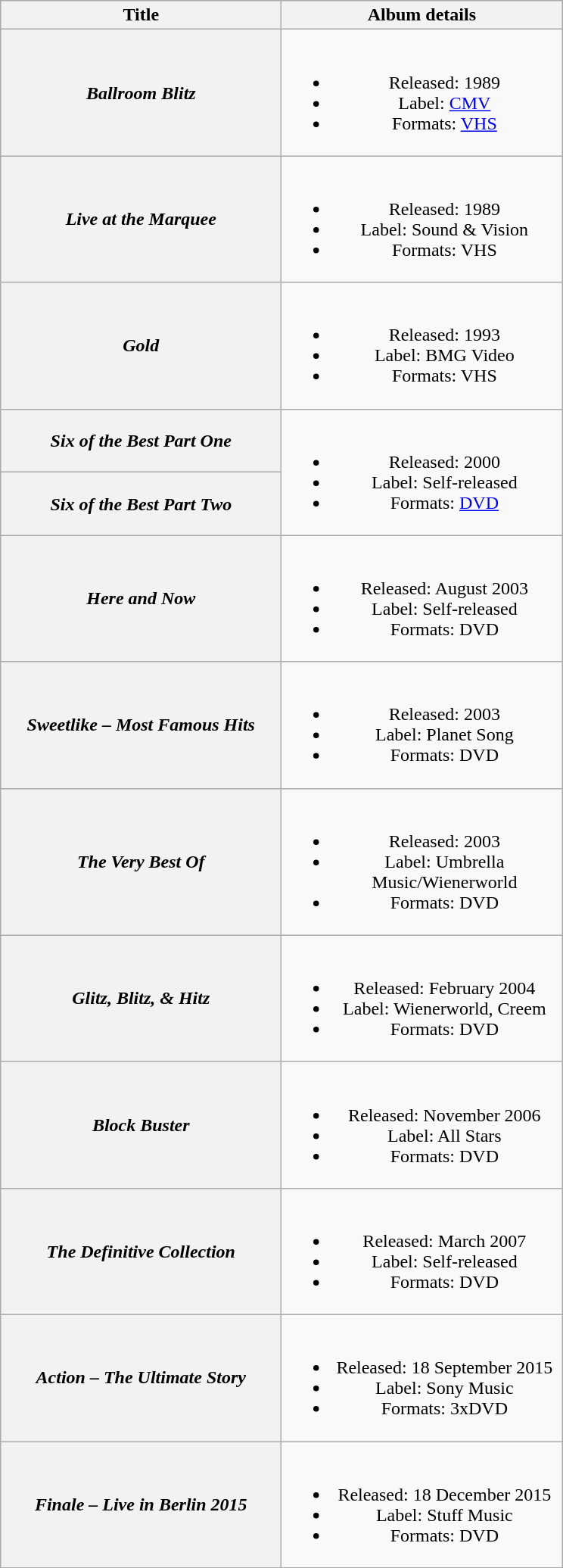<table class="wikitable plainrowheaders" style="text-align:center;">
<tr>
<th scope="col" style="width:15em;">Title</th>
<th scope="col" style="width:15em;">Album details</th>
</tr>
<tr>
<th scope="row"><em>Ballroom Blitz</em></th>
<td><br><ul><li>Released: 1989</li><li>Label: <a href='#'>CMV</a></li><li>Formats: <a href='#'>VHS</a></li></ul></td>
</tr>
<tr>
<th scope="row"><em>Live at the Marquee</em></th>
<td><br><ul><li>Released: 1989</li><li>Label: Sound & Vision</li><li>Formats: VHS</li></ul></td>
</tr>
<tr>
<th scope="row"><em>Gold</em></th>
<td><br><ul><li>Released: 1993</li><li>Label: BMG Video</li><li>Formats: VHS</li></ul></td>
</tr>
<tr>
<th scope="row"><em>Six of the Best Part One</em></th>
<td rowspan="2"><br><ul><li>Released: 2000</li><li>Label: Self-released</li><li>Formats: <a href='#'>DVD</a></li></ul></td>
</tr>
<tr>
<th scope="row"><em>Six of the Best Part Two</em></th>
</tr>
<tr>
<th scope="row"><em>Here and Now</em></th>
<td><br><ul><li>Released: August 2003</li><li>Label: Self-released</li><li>Formats: DVD</li></ul></td>
</tr>
<tr>
<th scope="row"><em>Sweetlike – Most Famous Hits</em></th>
<td><br><ul><li>Released: 2003</li><li>Label: Planet Song</li><li>Formats: DVD</li></ul></td>
</tr>
<tr>
<th scope="row"><em>The Very Best Of</em></th>
<td><br><ul><li>Released: 2003</li><li>Label: Umbrella Music/Wienerworld</li><li>Formats: DVD</li></ul></td>
</tr>
<tr>
<th scope="row"><em>Glitz, Blitz, & Hitz</em></th>
<td><br><ul><li>Released: February 2004</li><li>Label: Wienerworld, Creem</li><li>Formats: DVD</li></ul></td>
</tr>
<tr>
<th scope="row"><em>Block Buster</em></th>
<td><br><ul><li>Released: November 2006</li><li>Label: All Stars</li><li>Formats: DVD</li></ul></td>
</tr>
<tr>
<th scope="row"><em>The Definitive Collection</em></th>
<td><br><ul><li>Released: March 2007</li><li>Label: Self-released</li><li>Formats: DVD</li></ul></td>
</tr>
<tr>
<th scope="row"><em>Action – The Ultimate Story</em></th>
<td><br><ul><li>Released: 18 September 2015</li><li>Label: Sony Music</li><li>Formats: 3xDVD</li></ul></td>
</tr>
<tr>
<th scope="row"><em>Finale – Live in Berlin 2015</em></th>
<td><br><ul><li>Released: 18 December 2015</li><li>Label: Stuff Music</li><li>Formats: DVD</li></ul></td>
</tr>
</table>
